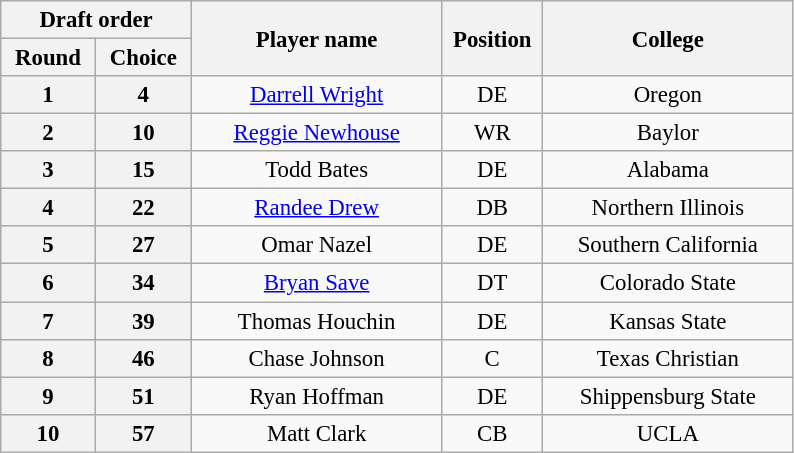<table class="wikitable" style="font-size:95%; text-align:center">
<tr>
<th width="120" colspan="2">Draft order</th>
<th width="160" rowspan="2">Player name</th>
<th width="60"  rowspan="2">Position</th>
<th width="160" rowspan="2">College</th>
</tr>
<tr>
<th>Round</th>
<th>Choice</th>
</tr>
<tr>
<th>1</th>
<th>4</th>
<td><a href='#'>Darrell Wright</a></td>
<td>DE</td>
<td>Oregon</td>
</tr>
<tr>
<th>2</th>
<th>10</th>
<td><a href='#'>Reggie Newhouse</a></td>
<td>WR</td>
<td>Baylor</td>
</tr>
<tr>
<th>3</th>
<th>15</th>
<td>Todd Bates</td>
<td>DE</td>
<td>Alabama</td>
</tr>
<tr>
<th>4</th>
<th>22</th>
<td><a href='#'>Randee Drew</a></td>
<td>DB</td>
<td>Northern Illinois</td>
</tr>
<tr>
<th>5</th>
<th>27</th>
<td>Omar Nazel</td>
<td>DE</td>
<td>Southern California</td>
</tr>
<tr>
<th>6</th>
<th>34</th>
<td><a href='#'>Bryan Save</a></td>
<td>DT</td>
<td>Colorado State</td>
</tr>
<tr>
<th>7</th>
<th>39</th>
<td>Thomas Houchin</td>
<td>DE</td>
<td>Kansas State</td>
</tr>
<tr>
<th>8</th>
<th>46</th>
<td>Chase Johnson</td>
<td>C</td>
<td>Texas Christian</td>
</tr>
<tr>
<th>9</th>
<th>51</th>
<td>Ryan Hoffman</td>
<td>DE</td>
<td>Shippensburg State</td>
</tr>
<tr>
<th>10</th>
<th>57</th>
<td>Matt Clark</td>
<td>CB</td>
<td>UCLA</td>
</tr>
</table>
